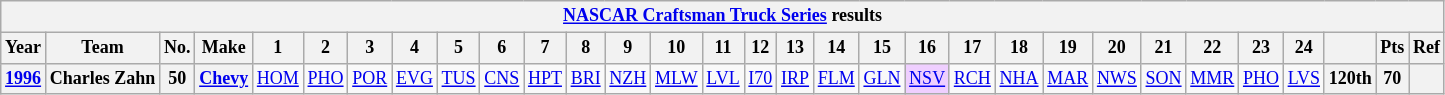<table class="wikitable" style="text-align:center; font-size:75%">
<tr>
<th colspan=31><a href='#'>NASCAR Craftsman Truck Series</a> results</th>
</tr>
<tr>
<th>Year</th>
<th>Team</th>
<th>No.</th>
<th>Make</th>
<th>1</th>
<th>2</th>
<th>3</th>
<th>4</th>
<th>5</th>
<th>6</th>
<th>7</th>
<th>8</th>
<th>9</th>
<th>10</th>
<th>11</th>
<th>12</th>
<th>13</th>
<th>14</th>
<th>15</th>
<th>16</th>
<th>17</th>
<th>18</th>
<th>19</th>
<th>20</th>
<th>21</th>
<th>22</th>
<th>23</th>
<th>24</th>
<th></th>
<th>Pts</th>
<th>Ref</th>
</tr>
<tr>
<th><a href='#'>1996</a></th>
<th nowrap>Charles Zahn</th>
<th>50</th>
<th><a href='#'>Chevy</a></th>
<td><a href='#'>HOM</a></td>
<td><a href='#'>PHO</a></td>
<td><a href='#'>POR</a></td>
<td><a href='#'>EVG</a></td>
<td><a href='#'>TUS</a></td>
<td><a href='#'>CNS</a></td>
<td><a href='#'>HPT</a></td>
<td><a href='#'>BRI</a></td>
<td><a href='#'>NZH</a></td>
<td><a href='#'>MLW</a></td>
<td><a href='#'>LVL</a></td>
<td><a href='#'>I70</a></td>
<td><a href='#'>IRP</a></td>
<td><a href='#'>FLM</a></td>
<td><a href='#'>GLN</a></td>
<td style="background:#EFCFFF;"><a href='#'>NSV</a><br></td>
<td><a href='#'>RCH</a></td>
<td><a href='#'>NHA</a></td>
<td><a href='#'>MAR</a></td>
<td><a href='#'>NWS</a></td>
<td><a href='#'>SON</a></td>
<td><a href='#'>MMR</a></td>
<td><a href='#'>PHO</a></td>
<td><a href='#'>LVS</a></td>
<th>120th</th>
<th>70</th>
<th></th>
</tr>
</table>
